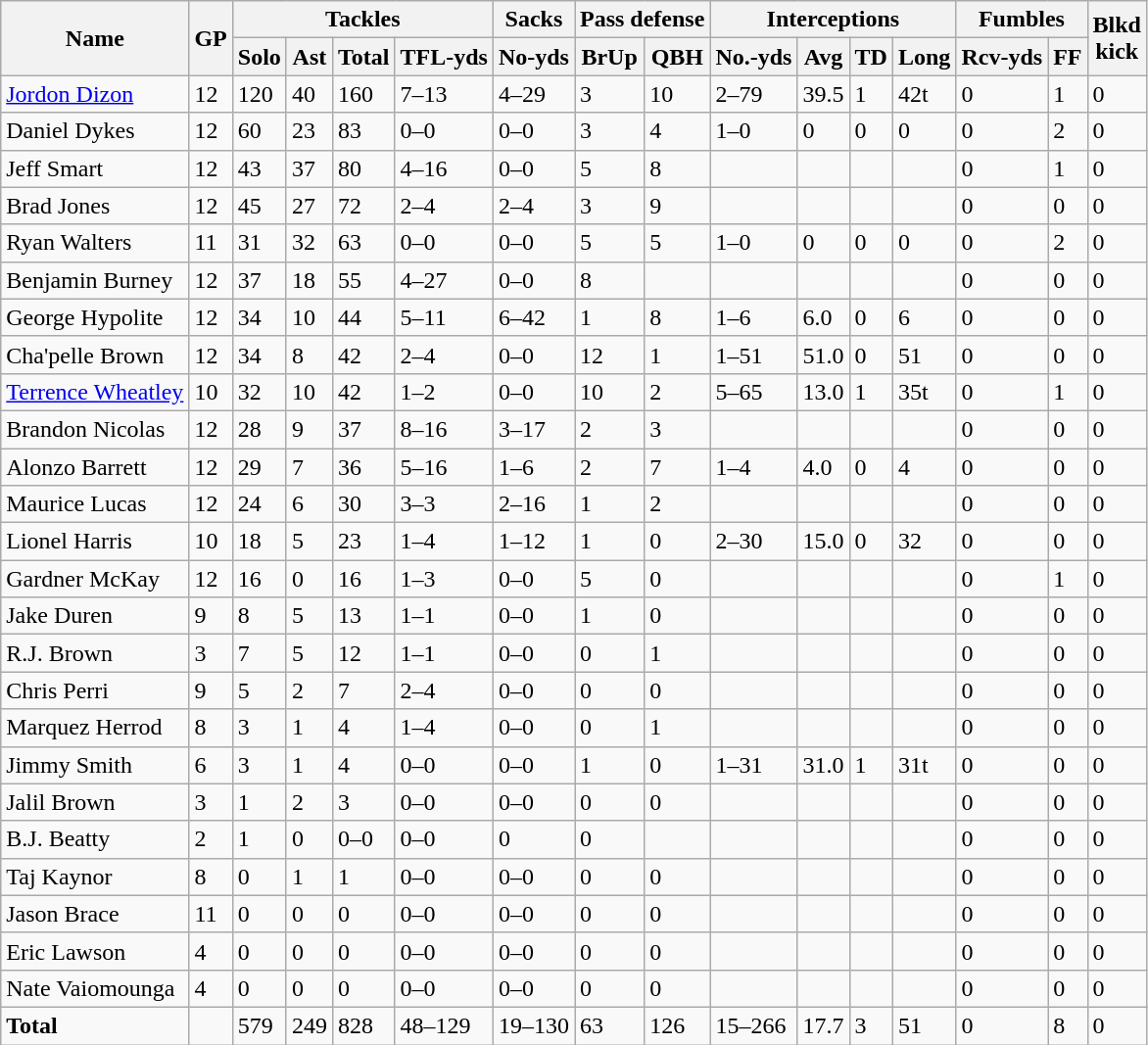<table class="wikitable" style="white-space:nowrap;">
<tr>
<th rowspan="2">Name</th>
<th rowspan="2">GP</th>
<th colspan="4">Tackles</th>
<th>Sacks</th>
<th colspan="2">Pass defense</th>
<th colspan="4">Interceptions</th>
<th colspan="2">Fumbles</th>
<th rowspan="2">Blkd<br>kick</th>
</tr>
<tr>
<th>Solo</th>
<th>Ast</th>
<th>Total</th>
<th>TFL-yds</th>
<th>No-yds</th>
<th>BrUp</th>
<th>QBH</th>
<th>No.-yds</th>
<th>Avg</th>
<th>TD</th>
<th>Long</th>
<th>Rcv-yds</th>
<th>FF</th>
</tr>
<tr>
<td><a href='#'>Jordon Dizon</a></td>
<td>12</td>
<td>120</td>
<td>40</td>
<td>160</td>
<td>7–13</td>
<td>4–29</td>
<td>3</td>
<td>10</td>
<td>2–79</td>
<td>39.5</td>
<td>1</td>
<td>42t</td>
<td>0</td>
<td>1</td>
<td>0</td>
</tr>
<tr>
<td>Daniel Dykes</td>
<td>12</td>
<td>60</td>
<td>23</td>
<td>83</td>
<td>0–0</td>
<td>0–0</td>
<td>3</td>
<td>4</td>
<td>1–0</td>
<td>0</td>
<td>0</td>
<td>0</td>
<td>0</td>
<td>2</td>
<td>0</td>
</tr>
<tr>
<td>Jeff Smart</td>
<td>12</td>
<td>43</td>
<td>37</td>
<td>80</td>
<td>4–16</td>
<td>0–0</td>
<td>5</td>
<td>8</td>
<td></td>
<td></td>
<td></td>
<td></td>
<td>0</td>
<td>1</td>
<td>0</td>
</tr>
<tr>
<td>Brad Jones</td>
<td>12</td>
<td>45</td>
<td>27</td>
<td>72</td>
<td>2–4</td>
<td>2–4</td>
<td>3</td>
<td>9</td>
<td></td>
<td></td>
<td></td>
<td></td>
<td>0</td>
<td>0</td>
<td>0</td>
</tr>
<tr>
<td>Ryan Walters</td>
<td>11</td>
<td>31</td>
<td>32</td>
<td>63</td>
<td>0–0</td>
<td>0–0</td>
<td>5</td>
<td>5</td>
<td>1–0</td>
<td>0</td>
<td>0</td>
<td>0</td>
<td>0</td>
<td>2</td>
<td>0</td>
</tr>
<tr>
<td>Benjamin Burney</td>
<td>12</td>
<td>37</td>
<td>18</td>
<td>55</td>
<td>4–27</td>
<td>0–0</td>
<td>8</td>
<td></td>
<td></td>
<td></td>
<td></td>
<td></td>
<td>0</td>
<td>0</td>
<td>0</td>
</tr>
<tr>
<td>George Hypolite</td>
<td>12</td>
<td>34</td>
<td>10</td>
<td>44</td>
<td>5–11</td>
<td>6–42</td>
<td>1</td>
<td>8</td>
<td>1–6</td>
<td>6.0</td>
<td>0</td>
<td>6</td>
<td>0</td>
<td>0</td>
<td>0</td>
</tr>
<tr>
<td>Cha'pelle Brown</td>
<td>12</td>
<td>34</td>
<td>8</td>
<td>42</td>
<td>2–4</td>
<td>0–0</td>
<td>12</td>
<td>1</td>
<td>1–51</td>
<td>51.0</td>
<td>0</td>
<td>51</td>
<td>0</td>
<td>0</td>
<td>0</td>
</tr>
<tr>
<td><a href='#'>Terrence Wheatley</a></td>
<td>10</td>
<td>32</td>
<td>10</td>
<td>42</td>
<td>1–2</td>
<td>0–0</td>
<td>10</td>
<td>2</td>
<td>5–65</td>
<td>13.0</td>
<td>1</td>
<td>35t</td>
<td>0</td>
<td>1</td>
<td>0</td>
</tr>
<tr>
<td>Brandon Nicolas</td>
<td>12</td>
<td>28</td>
<td>9</td>
<td>37</td>
<td>8–16</td>
<td>3–17</td>
<td>2</td>
<td>3</td>
<td></td>
<td></td>
<td></td>
<td></td>
<td>0</td>
<td>0</td>
<td>0</td>
</tr>
<tr>
<td>Alonzo Barrett</td>
<td>12</td>
<td>29</td>
<td>7</td>
<td>36</td>
<td>5–16</td>
<td>1–6</td>
<td>2</td>
<td>7</td>
<td>1–4</td>
<td>4.0</td>
<td>0</td>
<td>4</td>
<td>0</td>
<td>0</td>
<td>0</td>
</tr>
<tr>
<td>Maurice Lucas</td>
<td>12</td>
<td>24</td>
<td>6</td>
<td>30</td>
<td>3–3</td>
<td>2–16</td>
<td>1</td>
<td>2</td>
<td></td>
<td></td>
<td></td>
<td></td>
<td>0</td>
<td>0</td>
<td>0</td>
</tr>
<tr>
<td>Lionel Harris</td>
<td>10</td>
<td>18</td>
<td>5</td>
<td>23</td>
<td>1–4</td>
<td>1–12</td>
<td>1</td>
<td>0</td>
<td>2–30</td>
<td>15.0</td>
<td>0</td>
<td>32</td>
<td>0</td>
<td>0</td>
<td>0</td>
</tr>
<tr>
<td>Gardner McKay</td>
<td>12</td>
<td>16</td>
<td>0</td>
<td>16</td>
<td>1–3</td>
<td>0–0</td>
<td>5</td>
<td>0</td>
<td></td>
<td></td>
<td></td>
<td></td>
<td>0</td>
<td>1</td>
<td>0</td>
</tr>
<tr>
<td>Jake Duren</td>
<td>9</td>
<td>8</td>
<td>5</td>
<td>13</td>
<td>1–1</td>
<td>0–0</td>
<td>1</td>
<td>0</td>
<td></td>
<td></td>
<td></td>
<td></td>
<td>0</td>
<td>0</td>
<td>0</td>
</tr>
<tr>
<td>R.J. Brown</td>
<td>3</td>
<td>7</td>
<td>5</td>
<td>12</td>
<td>1–1</td>
<td>0–0</td>
<td>0</td>
<td>1</td>
<td></td>
<td></td>
<td></td>
<td></td>
<td>0</td>
<td>0</td>
<td>0</td>
</tr>
<tr>
<td>Chris Perri</td>
<td>9</td>
<td>5</td>
<td>2</td>
<td>7</td>
<td>2–4</td>
<td>0–0</td>
<td>0</td>
<td>0</td>
<td></td>
<td></td>
<td></td>
<td></td>
<td>0</td>
<td>0</td>
<td>0</td>
</tr>
<tr>
<td>Marquez Herrod</td>
<td>8</td>
<td>3</td>
<td>1</td>
<td>4</td>
<td>1–4</td>
<td>0–0</td>
<td>0</td>
<td>1</td>
<td></td>
<td></td>
<td></td>
<td></td>
<td>0</td>
<td>0</td>
<td>0</td>
</tr>
<tr>
<td>Jimmy Smith</td>
<td>6</td>
<td>3</td>
<td>1</td>
<td>4</td>
<td>0–0</td>
<td>0–0</td>
<td>1</td>
<td>0</td>
<td>1–31</td>
<td>31.0</td>
<td>1</td>
<td>31t</td>
<td>0</td>
<td>0</td>
<td>0</td>
</tr>
<tr>
<td>Jalil Brown</td>
<td>3</td>
<td>1</td>
<td>2</td>
<td>3</td>
<td>0–0</td>
<td>0–0</td>
<td>0</td>
<td>0</td>
<td></td>
<td></td>
<td></td>
<td></td>
<td>0</td>
<td>0</td>
<td>0</td>
</tr>
<tr>
<td>B.J. Beatty</td>
<td>2</td>
<td>1</td>
<td>0</td>
<td>0–0</td>
<td>0–0</td>
<td>0</td>
<td>0</td>
<td></td>
<td></td>
<td></td>
<td></td>
<td></td>
<td>0</td>
<td>0</td>
<td>0</td>
</tr>
<tr>
<td>Taj Kaynor</td>
<td>8</td>
<td>0</td>
<td>1</td>
<td>1</td>
<td>0–0</td>
<td>0–0</td>
<td>0</td>
<td>0</td>
<td></td>
<td></td>
<td></td>
<td></td>
<td>0</td>
<td>0</td>
<td>0</td>
</tr>
<tr>
<td>Jason Brace</td>
<td>11</td>
<td>0</td>
<td>0</td>
<td>0</td>
<td>0–0</td>
<td>0–0</td>
<td>0</td>
<td>0</td>
<td></td>
<td></td>
<td></td>
<td></td>
<td>0</td>
<td>0</td>
<td>0</td>
</tr>
<tr>
<td>Eric Lawson</td>
<td>4</td>
<td>0</td>
<td>0</td>
<td>0</td>
<td>0–0</td>
<td>0–0</td>
<td>0</td>
<td>0</td>
<td></td>
<td></td>
<td></td>
<td></td>
<td>0</td>
<td>0</td>
<td>0</td>
</tr>
<tr>
<td>Nate Vaiomounga</td>
<td>4</td>
<td>0</td>
<td>0</td>
<td>0</td>
<td>0–0</td>
<td>0–0</td>
<td>0</td>
<td>0</td>
<td></td>
<td></td>
<td></td>
<td></td>
<td>0</td>
<td>0</td>
<td>0</td>
</tr>
<tr>
<td><strong>Total</strong></td>
<td></td>
<td>579</td>
<td>249</td>
<td>828</td>
<td>48–129</td>
<td>19–130</td>
<td>63</td>
<td>126</td>
<td>15–266</td>
<td>17.7</td>
<td>3</td>
<td>51</td>
<td>0</td>
<td>8</td>
<td>0</td>
</tr>
</table>
